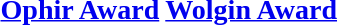<table>
<tr valign="top">
<td><br><h3><a href='#'>Ophir Award</a></h3></td>
<td><br><h3><a href='#'>Wolgin Award</a></h3></td>
</tr>
</table>
